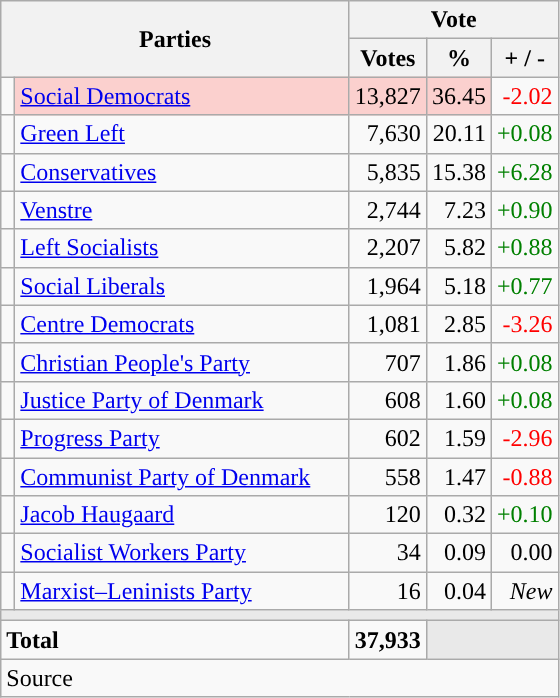<table class="wikitable" style="text-align:right;">
<tr>
<th style="text-align:centre;" rowspan="2" colspan="2" width="225">Parties</th>
<th colspan="3">Vote</th>
</tr>
<tr>
<th width="15">Votes</th>
<th width="15">%</th>
<th width="15">+ / -</th>
</tr>
<tr>
<td width="2" style="color:inherit;background:"></td>
<td bgcolor=#fbd0ce  align="left"><a href='#'>Social Democrats</a></td>
<td bgcolor=#fbd0ce>13,827</td>
<td bgcolor=#fbd0ce>36.45</td>
<td style=color:red;>-2.02</td>
</tr>
<tr>
<td width="2" style="color:inherit;background:"></td>
<td align="left"><a href='#'>Green Left</a></td>
<td>7,630</td>
<td>20.11</td>
<td style=color:green;>+0.08</td>
</tr>
<tr>
<td width="2" style="color:inherit;background:"></td>
<td align="left"><a href='#'>Conservatives</a></td>
<td>5,835</td>
<td>15.38</td>
<td style=color:green;>+6.28</td>
</tr>
<tr>
<td width="2" style="color:inherit;background:"></td>
<td align="left"><a href='#'>Venstre</a></td>
<td>2,744</td>
<td>7.23</td>
<td style=color:green;>+0.90</td>
</tr>
<tr>
<td width="2" style="color:inherit;background:"></td>
<td align="left"><a href='#'>Left Socialists</a></td>
<td>2,207</td>
<td>5.82</td>
<td style=color:green;>+0.88</td>
</tr>
<tr>
<td width="2" style="color:inherit;background:"></td>
<td align="left"><a href='#'>Social Liberals</a></td>
<td>1,964</td>
<td>5.18</td>
<td style=color:green;>+0.77</td>
</tr>
<tr>
<td width="2" style="color:inherit;background:"></td>
<td align="left"><a href='#'>Centre Democrats</a></td>
<td>1,081</td>
<td>2.85</td>
<td style=color:red;>-3.26</td>
</tr>
<tr>
<td width="2" style="color:inherit;background:"></td>
<td align="left"><a href='#'>Christian People's Party</a></td>
<td>707</td>
<td>1.86</td>
<td style=color:green;>+0.08</td>
</tr>
<tr>
<td width="2" style="color:inherit;background:"></td>
<td align="left"><a href='#'>Justice Party of Denmark</a></td>
<td>608</td>
<td>1.60</td>
<td style=color:green;>+0.08</td>
</tr>
<tr>
<td width="2" style="color:inherit;background:"></td>
<td align="left"><a href='#'>Progress Party</a></td>
<td>602</td>
<td>1.59</td>
<td style=color:red;>-2.96</td>
</tr>
<tr>
<td width="2" style="color:inherit;background:"></td>
<td align="left"><a href='#'>Communist Party of Denmark</a></td>
<td>558</td>
<td>1.47</td>
<td style=color:red;>-0.88</td>
</tr>
<tr>
<td width="2" style="color:inherit;background:"></td>
<td align="left"><a href='#'>Jacob Haugaard</a></td>
<td>120</td>
<td>0.32</td>
<td style=color:green;>+0.10</td>
</tr>
<tr>
<td width="2" style="color:inherit;background:"></td>
<td align="left"><a href='#'>Socialist Workers Party</a></td>
<td>34</td>
<td>0.09</td>
<td>0.00</td>
</tr>
<tr>
<td width="2" style="color:inherit;background:"></td>
<td align="left"><a href='#'>Marxist–Leninists Party</a></td>
<td>16</td>
<td>0.04</td>
<td><em>New</em></td>
</tr>
<tr>
<td colspan="7" bgcolor="#E9E9E9"></td>
</tr>
<tr>
<td align="left" colspan="2"><strong>Total</strong></td>
<td><strong>37,933</strong></td>
<td bgcolor="#E9E9E9" colspan="2"></td>
</tr>
<tr>
<td align="left" colspan="6">Source</td>
</tr>
</table>
